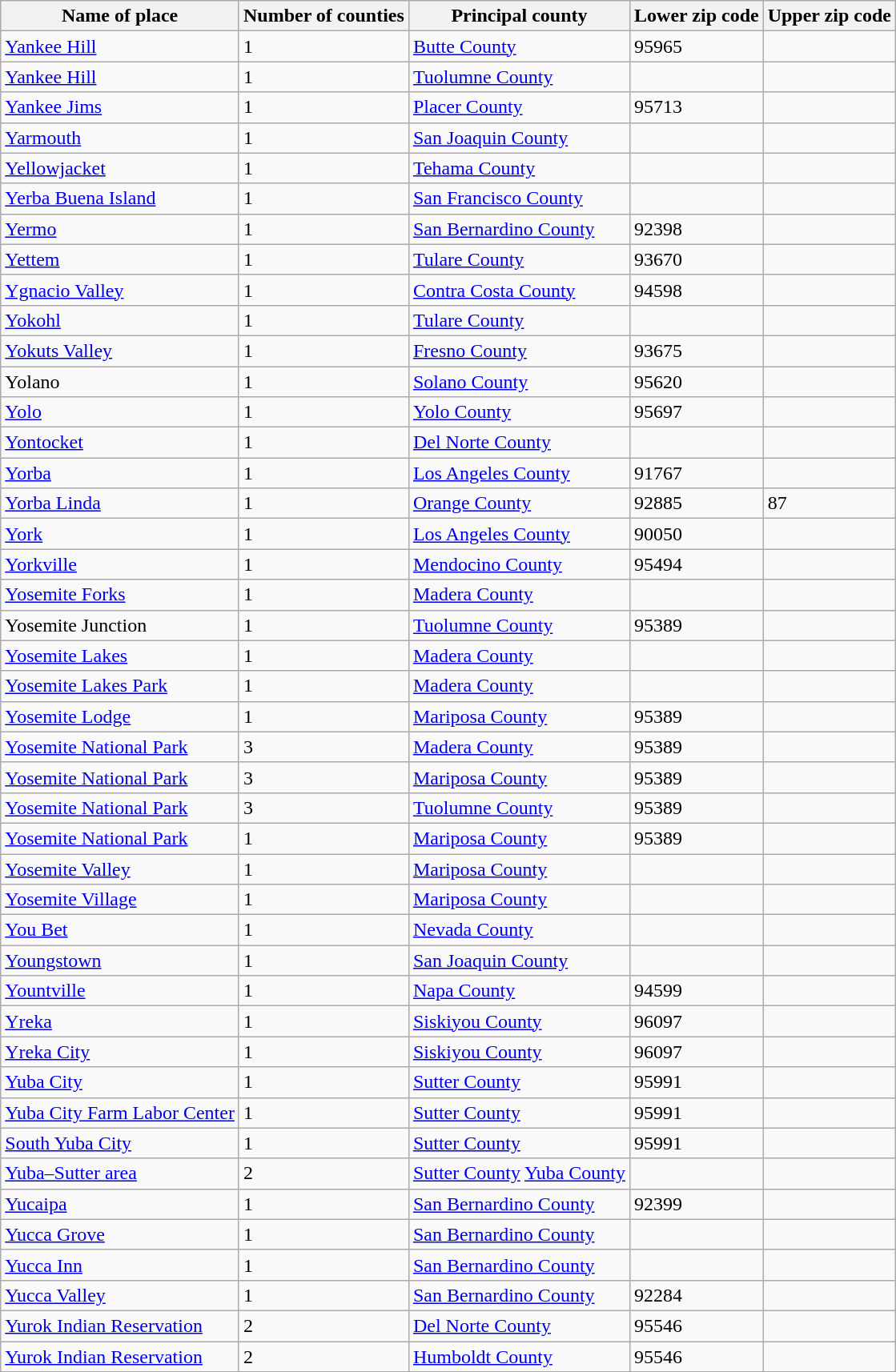<table class="wikitable">
<tr>
<th>Name of place</th>
<th>Number of counties</th>
<th>Principal county</th>
<th>Lower zip code</th>
<th>Upper zip code</th>
</tr>
<tr --->
<td><a href='#'>Yankee Hill</a></td>
<td>1</td>
<td><a href='#'>Butte County</a></td>
<td>95965</td>
<td> </td>
</tr>
<tr --->
<td><a href='#'>Yankee Hill</a></td>
<td>1</td>
<td><a href='#'>Tuolumne County</a></td>
<td> </td>
<td> </td>
</tr>
<tr --->
<td><a href='#'>Yankee Jims</a></td>
<td>1</td>
<td><a href='#'>Placer County</a></td>
<td>95713</td>
<td> </td>
</tr>
<tr --->
<td><a href='#'>Yarmouth</a></td>
<td>1</td>
<td><a href='#'>San Joaquin County</a></td>
<td> </td>
<td> </td>
</tr>
<tr --->
<td><a href='#'>Yellowjacket</a></td>
<td>1</td>
<td><a href='#'>Tehama County</a></td>
<td> </td>
<td> </td>
</tr>
<tr --->
<td><a href='#'>Yerba Buena Island</a></td>
<td>1</td>
<td><a href='#'>San Francisco County</a></td>
<td> </td>
<td> </td>
</tr>
<tr --->
<td><a href='#'>Yermo</a></td>
<td>1</td>
<td><a href='#'>San Bernardino County</a></td>
<td>92398</td>
<td> </td>
</tr>
<tr --->
<td><a href='#'>Yettem</a></td>
<td>1</td>
<td><a href='#'>Tulare County</a></td>
<td>93670</td>
<td> </td>
</tr>
<tr --->
<td><a href='#'>Ygnacio Valley</a></td>
<td>1</td>
<td><a href='#'>Contra Costa County</a></td>
<td>94598</td>
<td> </td>
</tr>
<tr --->
<td><a href='#'>Yokohl</a></td>
<td>1</td>
<td><a href='#'>Tulare County</a></td>
<td> </td>
<td> </td>
</tr>
<tr>
<td><a href='#'>Yokuts Valley</a></td>
<td>1</td>
<td><a href='#'>Fresno County</a></td>
<td>93675</td>
<td> </td>
</tr>
<tr --->
<td>Yolano</td>
<td>1</td>
<td><a href='#'>Solano County</a></td>
<td>95620</td>
<td> </td>
</tr>
<tr --->
<td><a href='#'>Yolo</a></td>
<td>1</td>
<td><a href='#'>Yolo County</a></td>
<td>95697</td>
<td> </td>
</tr>
<tr --->
<td><a href='#'>Yontocket</a></td>
<td>1</td>
<td><a href='#'>Del Norte County</a></td>
<td> </td>
<td> </td>
</tr>
<tr --->
<td><a href='#'>Yorba</a></td>
<td>1</td>
<td><a href='#'>Los Angeles County</a></td>
<td>91767</td>
<td> </td>
</tr>
<tr --->
<td><a href='#'>Yorba Linda</a></td>
<td>1</td>
<td><a href='#'>Orange County</a></td>
<td>92885</td>
<td>87</td>
</tr>
<tr --->
<td><a href='#'>York</a></td>
<td>1</td>
<td><a href='#'>Los Angeles County</a></td>
<td>90050</td>
<td> </td>
</tr>
<tr --->
<td><a href='#'>Yorkville</a></td>
<td>1</td>
<td><a href='#'>Mendocino County</a></td>
<td>95494</td>
<td> </td>
</tr>
<tr --->
<td><a href='#'>Yosemite Forks</a></td>
<td>1</td>
<td><a href='#'>Madera County</a></td>
<td> </td>
<td> </td>
</tr>
<tr --->
<td>Yosemite Junction</td>
<td>1</td>
<td><a href='#'>Tuolumne County</a></td>
<td>95389</td>
<td> </td>
</tr>
<tr --->
<td><a href='#'>Yosemite Lakes</a></td>
<td>1</td>
<td><a href='#'>Madera County</a></td>
<td> </td>
<td> </td>
</tr>
<tr --->
<td><a href='#'>Yosemite Lakes Park</a></td>
<td>1</td>
<td><a href='#'>Madera County</a></td>
<td> </td>
<td> </td>
</tr>
<tr --->
<td><a href='#'>Yosemite Lodge</a></td>
<td>1</td>
<td><a href='#'>Mariposa County</a></td>
<td>95389</td>
<td> </td>
</tr>
<tr --->
<td><a href='#'>Yosemite National Park</a></td>
<td>3</td>
<td><a href='#'>Madera County</a></td>
<td>95389</td>
<td> </td>
</tr>
<tr --->
<td><a href='#'>Yosemite National Park</a></td>
<td>3</td>
<td><a href='#'>Mariposa County</a></td>
<td>95389</td>
<td> </td>
</tr>
<tr --->
<td><a href='#'>Yosemite National Park</a></td>
<td>3</td>
<td><a href='#'>Tuolumne County</a></td>
<td>95389</td>
<td> </td>
</tr>
<tr --->
<td><a href='#'>Yosemite National Park</a></td>
<td>1</td>
<td><a href='#'>Mariposa County</a></td>
<td>95389</td>
<td> </td>
</tr>
<tr --->
<td><a href='#'>Yosemite Valley</a></td>
<td>1</td>
<td><a href='#'>Mariposa County</a></td>
<td> </td>
<td> </td>
</tr>
<tr --->
<td><a href='#'>Yosemite Village</a></td>
<td>1</td>
<td><a href='#'>Mariposa County</a></td>
<td> </td>
<td> </td>
</tr>
<tr --->
<td><a href='#'>You Bet</a></td>
<td>1</td>
<td><a href='#'>Nevada County</a></td>
<td> </td>
<td> </td>
</tr>
<tr --->
<td><a href='#'>Youngstown</a></td>
<td>1</td>
<td><a href='#'>San Joaquin County</a></td>
<td> </td>
<td> </td>
</tr>
<tr --->
<td><a href='#'>Yountville</a></td>
<td>1</td>
<td><a href='#'>Napa County</a></td>
<td>94599</td>
<td> </td>
</tr>
<tr --->
<td><a href='#'>Yreka</a></td>
<td>1</td>
<td><a href='#'>Siskiyou County</a></td>
<td>96097</td>
<td> </td>
</tr>
<tr --->
<td><a href='#'>Yreka City</a></td>
<td>1</td>
<td><a href='#'>Siskiyou County</a></td>
<td>96097</td>
<td> </td>
</tr>
<tr --->
<td><a href='#'>Yuba City</a></td>
<td>1</td>
<td><a href='#'>Sutter County</a></td>
<td>95991</td>
<td> </td>
</tr>
<tr --->
<td><a href='#'>Yuba City Farm Labor Center</a></td>
<td>1</td>
<td><a href='#'>Sutter County</a></td>
<td>95991</td>
<td> </td>
</tr>
<tr --->
<td><a href='#'>South Yuba City</a></td>
<td>1</td>
<td><a href='#'>Sutter County</a></td>
<td>95991</td>
<td> </td>
</tr>
<tr --->
<td><a href='#'>Yuba–Sutter area</a></td>
<td>2</td>
<td><a href='#'>Sutter County</a> <a href='#'>Yuba County</a></td>
<td> </td>
<td> </td>
</tr>
<tr --->
<td><a href='#'>Yucaipa</a></td>
<td>1</td>
<td><a href='#'>San Bernardino County</a></td>
<td>92399</td>
<td> </td>
</tr>
<tr --->
<td><a href='#'>Yucca Grove</a></td>
<td>1</td>
<td><a href='#'>San Bernardino County</a></td>
<td> </td>
<td> </td>
</tr>
<tr --->
<td><a href='#'>Yucca Inn</a></td>
<td>1</td>
<td><a href='#'>San Bernardino County</a></td>
<td> </td>
<td> </td>
</tr>
<tr --->
<td><a href='#'>Yucca Valley</a></td>
<td>1</td>
<td><a href='#'>San Bernardino County</a></td>
<td>92284</td>
<td> </td>
</tr>
<tr --->
<td><a href='#'>Yurok Indian Reservation</a></td>
<td>2</td>
<td><a href='#'>Del Norte County</a></td>
<td>95546</td>
<td> </td>
</tr>
<tr --->
<td><a href='#'>Yurok Indian Reservation</a></td>
<td>2</td>
<td><a href='#'>Humboldt County</a></td>
<td>95546</td>
<td> </td>
</tr>
<tr --->
</tr>
</table>
